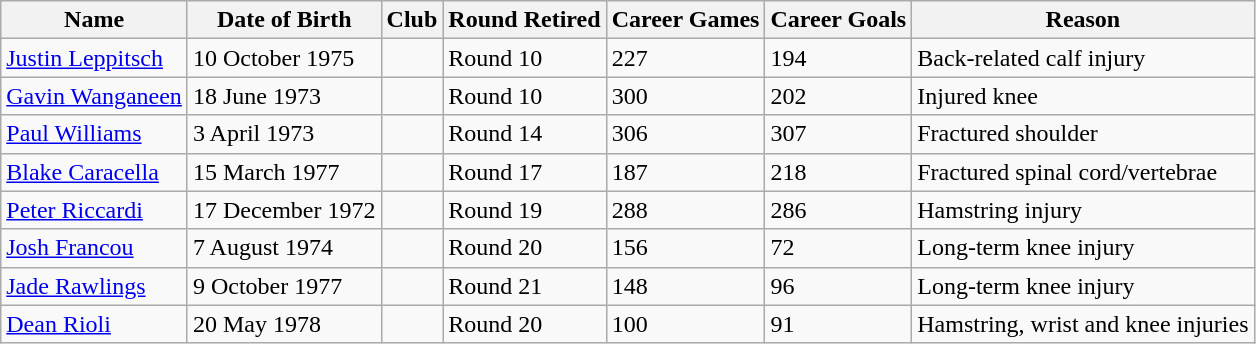<table class="wikitable">
<tr>
<th>Name</th>
<th>Date of Birth</th>
<th>Club</th>
<th>Round Retired</th>
<th>Career Games</th>
<th>Career Goals</th>
<th>Reason</th>
</tr>
<tr>
<td><a href='#'>Justin Leppitsch</a></td>
<td>10 October 1975</td>
<td></td>
<td>Round 10</td>
<td>227</td>
<td>194</td>
<td>Back-related calf injury</td>
</tr>
<tr>
<td><a href='#'>Gavin Wanganeen</a></td>
<td>18 June 1973</td>
<td></td>
<td>Round 10</td>
<td>300</td>
<td>202</td>
<td>Injured knee</td>
</tr>
<tr>
<td><a href='#'>Paul Williams</a></td>
<td>3 April 1973</td>
<td></td>
<td>Round 14</td>
<td>306</td>
<td>307</td>
<td>Fractured shoulder</td>
</tr>
<tr>
<td><a href='#'>Blake Caracella</a></td>
<td>15 March 1977</td>
<td></td>
<td>Round 17</td>
<td>187</td>
<td>218</td>
<td>Fractured spinal cord/vertebrae</td>
</tr>
<tr>
<td><a href='#'>Peter Riccardi</a></td>
<td>17 December 1972</td>
<td></td>
<td>Round 19</td>
<td>288</td>
<td>286</td>
<td>Hamstring injury</td>
</tr>
<tr>
<td><a href='#'>Josh Francou</a></td>
<td>7 August 1974</td>
<td></td>
<td>Round 20</td>
<td>156</td>
<td>72</td>
<td>Long-term knee injury</td>
</tr>
<tr>
<td><a href='#'>Jade Rawlings</a></td>
<td>9 October 1977</td>
<td></td>
<td>Round 21</td>
<td>148</td>
<td>96</td>
<td>Long-term knee injury</td>
</tr>
<tr>
<td><a href='#'>Dean Rioli</a></td>
<td>20 May 1978</td>
<td></td>
<td>Round 20</td>
<td>100</td>
<td>91</td>
<td>Hamstring, wrist and knee injuries</td>
</tr>
</table>
